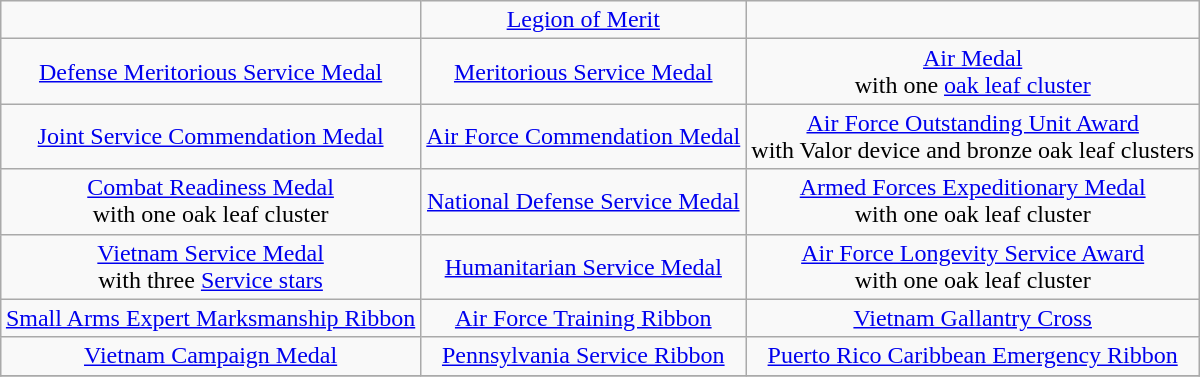<table class="wikitable" style="margin:1em auto; text-align:center;">
<tr>
<td></td>
<td><a href='#'>Legion of Merit</a></td>
<td></td>
</tr>
<tr>
<td><a href='#'>Defense Meritorious Service Medal</a></td>
<td><a href='#'>Meritorious Service Medal</a></td>
<td><a href='#'>Air Medal</a><br>with one <a href='#'>oak leaf cluster</a></td>
</tr>
<tr>
<td><a href='#'>Joint Service Commendation Medal</a></td>
<td><a href='#'>Air Force Commendation Medal</a></td>
<td><a href='#'>Air Force Outstanding Unit Award</a><br>with Valor device and bronze oak leaf clusters</td>
</tr>
<tr>
<td><a href='#'>Combat Readiness Medal</a><br>with one oak leaf cluster</td>
<td><a href='#'>National Defense Service Medal</a></td>
<td><a href='#'>Armed Forces Expeditionary Medal</a><br>with one oak leaf cluster</td>
</tr>
<tr>
<td><a href='#'>Vietnam Service Medal</a><br>with three <a href='#'>Service stars</a></td>
<td><a href='#'>Humanitarian Service Medal</a></td>
<td><a href='#'>Air Force Longevity Service Award</a><br>with one oak leaf cluster</td>
</tr>
<tr>
<td><a href='#'>Small Arms Expert Marksmanship Ribbon</a></td>
<td><a href='#'>Air Force Training Ribbon</a></td>
<td><a href='#'>Vietnam Gallantry Cross</a></td>
</tr>
<tr>
<td><a href='#'>Vietnam Campaign Medal</a></td>
<td><a href='#'>Pennsylvania Service Ribbon</a></td>
<td><a href='#'>Puerto Rico Caribbean Emergency Ribbon</a></td>
</tr>
<tr>
</tr>
</table>
